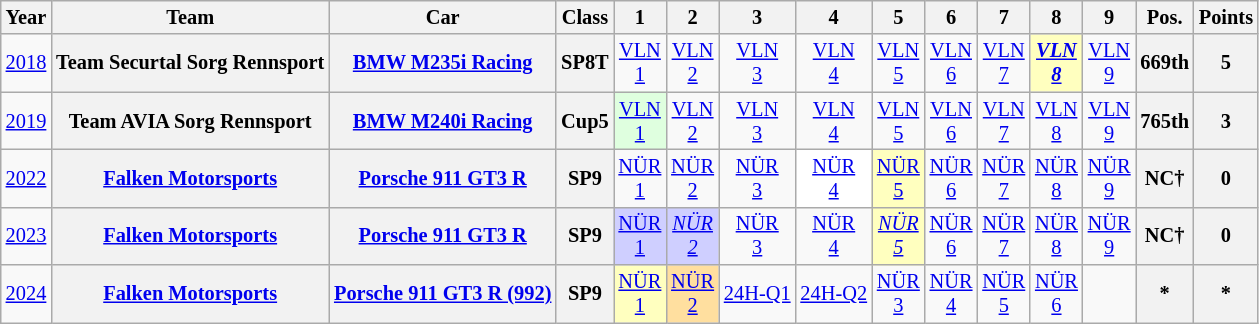<table class="wikitable" border="1" style="text-align:center; font-size:85%;">
<tr>
<th>Year</th>
<th>Team</th>
<th>Car</th>
<th>Class</th>
<th>1</th>
<th>2</th>
<th>3</th>
<th>4</th>
<th>5</th>
<th>6</th>
<th>7</th>
<th>8</th>
<th>9</th>
<th>Pos.</th>
<th>Points</th>
</tr>
<tr>
<td><a href='#'>2018</a></td>
<th nowrap>Team Securtal Sorg Rennsport</th>
<th nowrap><a href='#'>BMW M235i Racing</a></th>
<th>SP8T</th>
<td><a href='#'>VLN<br>1</a></td>
<td><a href='#'>VLN<br>2</a></td>
<td><a href='#'>VLN<br>3</a></td>
<td><a href='#'>VLN<br>4</a></td>
<td><a href='#'>VLN<br>5</a></td>
<td><a href='#'>VLN<br>6</a></td>
<td><a href='#'>VLN<br>7</a></td>
<td style="background:#FFFFBF;"><strong><em><a href='#'>VLN<br>8</a></em></strong><br></td>
<td><a href='#'>VLN<br>9</a></td>
<th>669th</th>
<th>5</th>
</tr>
<tr>
<td><a href='#'>2019</a></td>
<th nowrap>Team AVIA Sorg Rennsport</th>
<th nowrap><a href='#'>BMW M240i Racing</a></th>
<th>Cup5</th>
<td style="background:#DFFFDF;"><a href='#'>VLN<br>1</a><br></td>
<td><a href='#'>VLN<br>2</a></td>
<td><a href='#'>VLN<br>3</a></td>
<td><a href='#'>VLN<br>4</a></td>
<td><a href='#'>VLN<br>5</a></td>
<td><a href='#'>VLN<br>6</a></td>
<td><a href='#'>VLN<br>7</a></td>
<td><a href='#'>VLN<br>8</a></td>
<td><a href='#'>VLN<br>9</a></td>
<th>765th</th>
<th>3</th>
</tr>
<tr>
<td><a href='#'>2022</a></td>
<th nowrap><a href='#'>Falken Motorsports</a></th>
<th nowrap><a href='#'>Porsche 911 GT3 R</a></th>
<th>SP9</th>
<td><a href='#'>NÜR<br>1</a></td>
<td><a href='#'>NÜR<br>2</a></td>
<td><a href='#'>NÜR<br>3</a></td>
<td style="background:#FFFFFF;"><a href='#'>NÜR<br>4</a><br></td>
<td style="background:#FFFFBF;"><a href='#'>NÜR<br>5</a><br></td>
<td><a href='#'>NÜR<br>6</a></td>
<td><a href='#'>NÜR<br>7</a></td>
<td><a href='#'>NÜR<br>8</a></td>
<td><a href='#'>NÜR<br>9</a></td>
<th>NC†</th>
<th>0</th>
</tr>
<tr>
<td><a href='#'>2023</a></td>
<th nowrap><a href='#'>Falken Motorsports</a></th>
<th nowrap><a href='#'>Porsche 911 GT3 R</a></th>
<th>SP9</th>
<td style="background:#CFCFFF;"><a href='#'>NÜR<br>1</a><br></td>
<td style="background:#CFCFFF;"><em><a href='#'>NÜR<br>2</a></em><br></td>
<td><a href='#'>NÜR<br>3</a></td>
<td><a href='#'>NÜR<br>4</a></td>
<td style="background:#FFFFBF;"><em><a href='#'>NÜR<br>5</a></em><br></td>
<td><a href='#'>NÜR<br>6</a></td>
<td><a href='#'>NÜR<br>7</a></td>
<td><a href='#'>NÜR<br>8</a></td>
<td><a href='#'>NÜR<br>9</a></td>
<th>NC†</th>
<th>0</th>
</tr>
<tr>
<td><a href='#'>2024</a></td>
<th nowrap><a href='#'>Falken Motorsports</a></th>
<th nowrap><a href='#'>Porsche 911 GT3 R (992)</a></th>
<th>SP9</th>
<td style="background:#FFFFBF;"><a href='#'>NÜR<br>1</a><br></td>
<td style="background:#FFDF9F;"><a href='#'>NÜR<br>2</a><br></td>
<td><a href='#'>24H-Q1</a></td>
<td><a href='#'>24H-Q2</a></td>
<td><a href='#'>NÜR<br>3</a></td>
<td><a href='#'>NÜR<br>4</a></td>
<td><a href='#'>NÜR<br>5</a></td>
<td><a href='#'>NÜR<br>6</a></td>
<td></td>
<th>*</th>
<th>*</th>
</tr>
</table>
